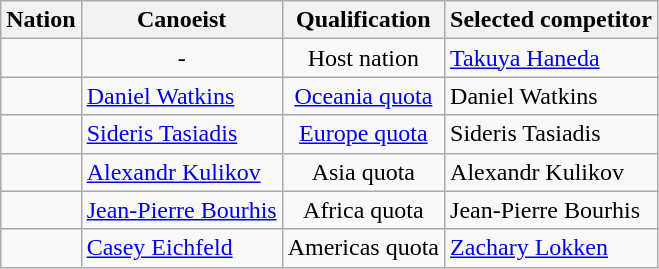<table class="wikitable" style="text-align:center">
<tr>
<th>Nation</th>
<th>Canoeist</th>
<th>Qualification</th>
<th>Selected competitor</th>
</tr>
<tr>
<td align="left"></td>
<td>-</td>
<td>Host nation</td>
<td align="left"><a href='#'>Takuya Haneda</a></td>
</tr>
<tr>
<td align="left"></td>
<td align="left"><a href='#'>Daniel Watkins</a></td>
<td><a href='#'>Oceania quota</a></td>
<td align="left">Daniel Watkins</td>
</tr>
<tr>
<td align="left"></td>
<td align="left"><a href='#'>Sideris Tasiadis</a></td>
<td><a href='#'>Europe quota</a></td>
<td align="left">Sideris Tasiadis</td>
</tr>
<tr>
<td align="left"></td>
<td align="left"><a href='#'>Alexandr Kulikov</a></td>
<td>Asia quota</td>
<td align="left">Alexandr Kulikov</td>
</tr>
<tr>
<td align="left"></td>
<td align="left"><a href='#'>Jean-Pierre Bourhis</a></td>
<td>Africa quota</td>
<td align="left">Jean-Pierre Bourhis</td>
</tr>
<tr>
<td align="left"></td>
<td align="left"><a href='#'>Casey Eichfeld</a></td>
<td>Americas quota</td>
<td align="left"><a href='#'>Zachary Lokken</a></td>
</tr>
</table>
